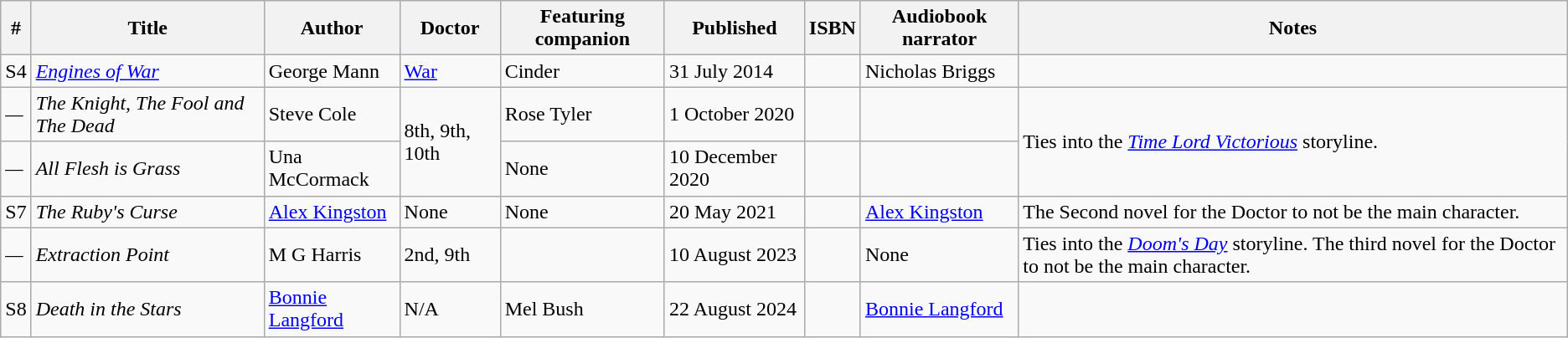<table class="wikitable">
<tr>
<th>#</th>
<th>Title</th>
<th>Author</th>
<th>Doctor</th>
<th>Featuring companion</th>
<th>Published</th>
<th>ISBN</th>
<th>Audiobook narrator</th>
<th>Notes</th>
</tr>
<tr>
<td>S4</td>
<td><em><a href='#'>Engines of War</a></em></td>
<td>George Mann</td>
<td><a href='#'>War</a></td>
<td>Cinder</td>
<td>31 July 2014</td>
<td></td>
<td>Nicholas Briggs</td>
<td></td>
</tr>
<tr>
<td><em>—</em></td>
<td><em>The Knight, The Fool and The Dead</em></td>
<td>Steve Cole</td>
<td rowspan="2">8th, 9th, 10th</td>
<td>Rose Tyler</td>
<td>1 October 2020</td>
<td></td>
<td></td>
<td rowspan="2">Ties into the <em><a href='#'>Time Lord Victorious</a></em> storyline.</td>
</tr>
<tr>
<td><em>—</em></td>
<td><em>All Flesh is Grass</em></td>
<td>Una McCormack</td>
<td>None</td>
<td>10 December 2020</td>
<td></td>
<td></td>
</tr>
<tr>
<td>S7</td>
<td><em>The Ruby's Curse</em></td>
<td><a href='#'>Alex Kingston</a><br></td>
<td>None</td>
<td>None</td>
<td>20 May 2021</td>
<td></td>
<td><a href='#'>Alex Kingston</a></td>
<td>The Second novel for the Doctor to not be the main character.</td>
</tr>
<tr>
<td><em>—</em></td>
<td><em>Extraction Point</em></td>
<td>M G Harris</td>
<td>2nd, 9th</td>
<td></td>
<td>10 August 2023</td>
<td></td>
<td>None</td>
<td rowspan="1">Ties into the <em><a href='#'>Doom's Day</a></em> storyline. The third novel for the Doctor to not be the main character.</td>
</tr>
<tr>
<td>S8</td>
<td><em>Death in the Stars</em></td>
<td><a href='#'>Bonnie Langford</a><br></td>
<td>N/A</td>
<td>Mel Bush</td>
<td>22 August 2024</td>
<td></td>
<td><a href='#'>Bonnie Langford</a></td>
<td></td>
</tr>
</table>
